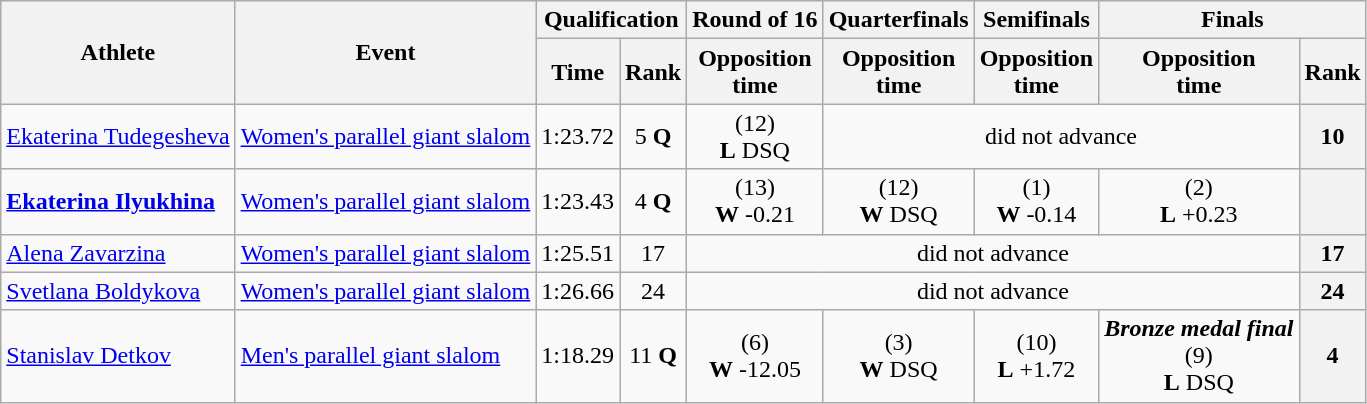<table class="wikitable">
<tr>
<th rowspan="2">Athlete</th>
<th rowspan="2">Event</th>
<th colspan="2">Qualification</th>
<th>Round of 16</th>
<th>Quarterfinals</th>
<th>Semifinals</th>
<th colspan=2>Finals</th>
</tr>
<tr>
<th>Time</th>
<th>Rank</th>
<th>Opposition<br>time</th>
<th>Opposition<br>time</th>
<th>Opposition<br>time</th>
<th>Opposition<br>time</th>
<th>Rank</th>
</tr>
<tr>
<td><a href='#'>Ekaterina Tudegesheva</a></td>
<td><a href='#'>Women's parallel giant slalom</a></td>
<td align="center">1:23.72</td>
<td align="center">5 <strong>Q</strong></td>
<td align="center"> (12)<br><strong>L</strong> DSQ</td>
<td align="center" colspan=3>did not advance</td>
<th align="center">10</th>
</tr>
<tr>
<td><strong><a href='#'>Ekaterina Ilyukhina</a></strong></td>
<td><a href='#'>Women's parallel giant slalom</a></td>
<td align="center">1:23.43</td>
<td align="center">4 <strong>Q</strong></td>
<td align="center"> (13)<br><strong>W</strong> -0.21</td>
<td align="center"> (12)<br><strong>W</strong> DSQ</td>
<td align="center"> (1)<br><strong>W</strong> -0.14</td>
<td align="center"> (2)<br><strong>L</strong> +0.23</td>
<th align="center"></th>
</tr>
<tr>
<td><a href='#'>Alena Zavarzina</a></td>
<td><a href='#'>Women's parallel giant slalom</a></td>
<td align="center">1:25.51</td>
<td align="center">17</td>
<td align="center" colspan=4>did not advance</td>
<th align="center">17</th>
</tr>
<tr>
<td><a href='#'>Svetlana Boldykova</a></td>
<td><a href='#'>Women's parallel giant slalom</a></td>
<td align="center">1:26.66</td>
<td align="center">24</td>
<td align="center" colspan=4>did not advance</td>
<th align="center">24</th>
</tr>
<tr>
<td><a href='#'>Stanislav Detkov</a></td>
<td><a href='#'>Men's parallel giant slalom</a></td>
<td align="center">1:18.29</td>
<td align="center">11 <strong>Q</strong></td>
<td align="center">  (6)<br><strong>W</strong> -12.05</td>
<td align="center"> (3)<br><strong>W</strong> DSQ</td>
<td align="center"> (10)<br><strong>L</strong> +1.72</td>
<td align="center"><strong><em>Bronze medal final</em></strong><br> (9)<br><strong>L</strong> DSQ</td>
<th align="center">4</th>
</tr>
</table>
